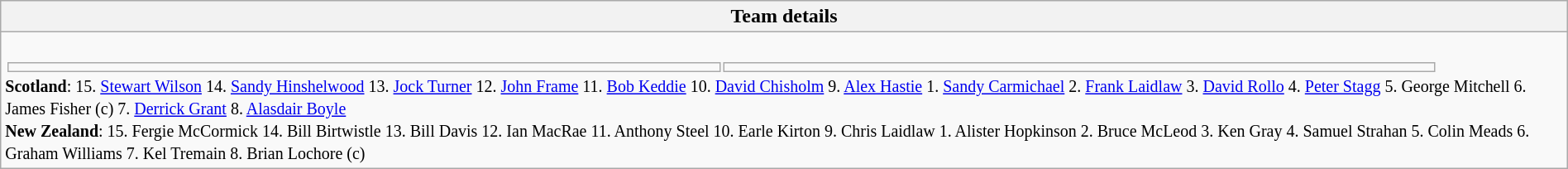<table style="width:100%" class="wikitable collapsible collapsed">
<tr>
<th>Team details</th>
</tr>
<tr>
<td><br><table style="width:92%">
<tr>
<td></td>
<td></td>
</tr>
</table>
<small><strong>Scotland</strong>: 15. <a href='#'>Stewart Wilson</a> 14. <a href='#'>Sandy Hinshelwood</a> 13. <a href='#'>Jock Turner</a> 12. <a href='#'>John Frame</a> 11. <a href='#'>Bob Keddie</a> 10. <a href='#'>David Chisholm</a> 9. <a href='#'>Alex Hastie</a> 1. <a href='#'>Sandy Carmichael</a> 2. <a href='#'>Frank Laidlaw</a> 3. <a href='#'>David Rollo</a> 4. <a href='#'>Peter Stagg</a> 5. George Mitchell 6. James Fisher (c) 7. <a href='#'>Derrick Grant</a> 8. <a href='#'>Alasdair Boyle</a></small><br><small><strong>New Zealand</strong>: 15. Fergie McCormick 14. Bill Birtwistle 13. Bill Davis 12. Ian MacRae 11. Anthony Steel 10. Earle Kirton 9. Chris Laidlaw 1. Alister Hopkinson 2. Bruce McLeod 3. Ken Gray 4. Samuel Strahan 5. Colin Meads 6. Graham Williams 7. Kel Tremain 8. Brian Lochore (c)</small></td>
</tr>
</table>
